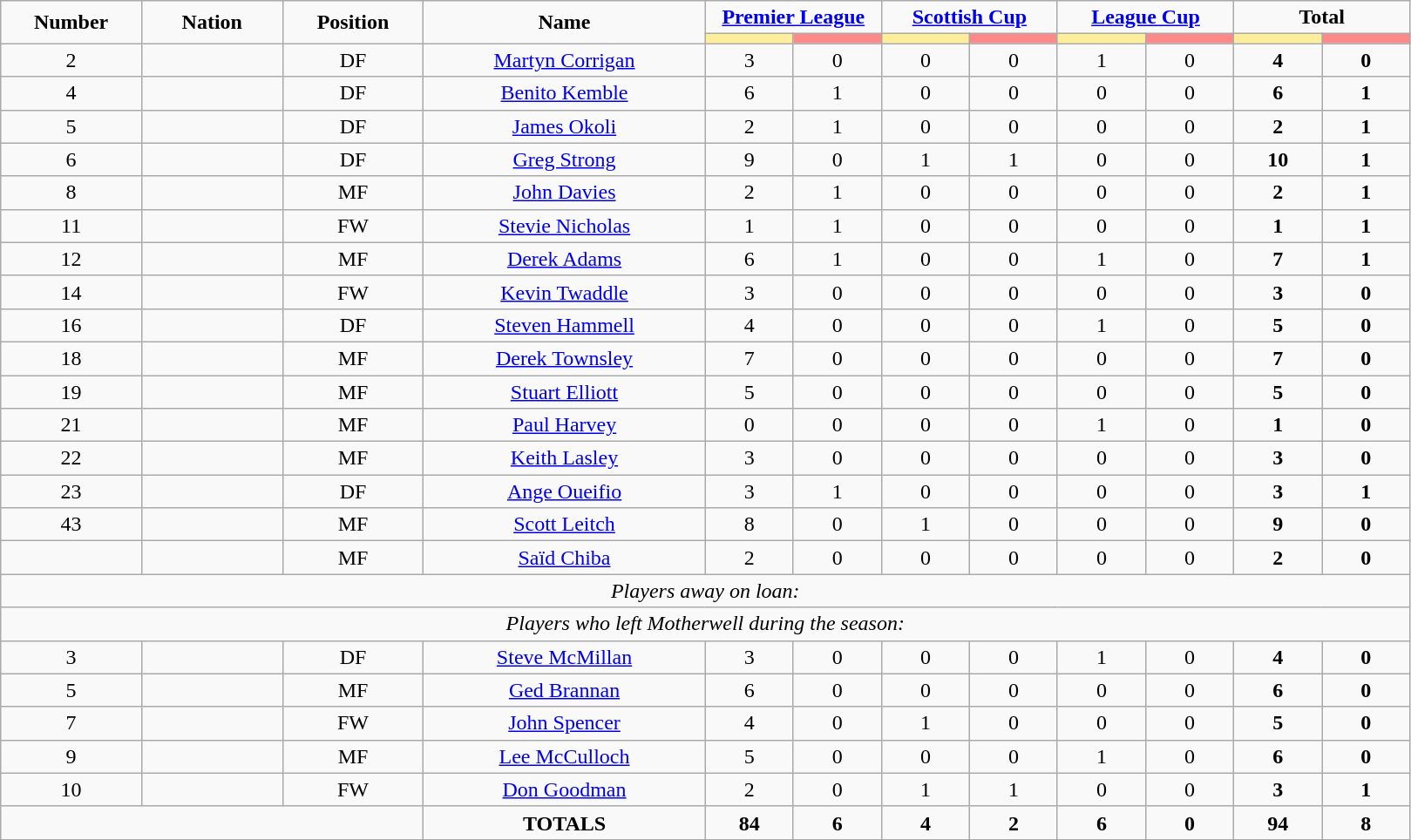<table class="wikitable" style="font-size: 100%; text-align: center;">
<tr>
<td rowspan="2" width="10%" align="center"><strong>Number</strong></td>
<td rowspan="2" width="10%" align="center"><strong>Nation</strong></td>
<td rowspan="2" width="10%" align="center"><strong>Position</strong></td>
<td rowspan="2" width="20%" align="center"><strong>Name</strong></td>
<td colspan="2" align="center"><strong><a href='#'>Premier League</a></strong></td>
<td colspan="2" align="center"><strong><a href='#'>Scottish Cup</a></strong></td>
<td colspan="2" align="center"><strong><a href='#'>League Cup</a></strong></td>
<td colspan="2" align="center"><strong>Total </strong></td>
</tr>
<tr>
<th width=60 style="background: #FFEE99"></th>
<th width=60 style="background: #FF8888"></th>
<th width=60 style="background: #FFEE99"></th>
<th width=60 style="background: #FF8888"></th>
<th width=60 style="background: #FFEE99"></th>
<th width=60 style="background: #FF8888"></th>
<th width=60 style="background: #FFEE99"></th>
<th width=60 style="background: #FF8888"></th>
</tr>
<tr>
<td>2</td>
<td></td>
<td>DF</td>
<td><a href='#'>Martyn Corrigan</a></td>
<td>3</td>
<td>0</td>
<td>0</td>
<td>0</td>
<td>1</td>
<td>0</td>
<td><strong>4</strong></td>
<td><strong>0</strong></td>
</tr>
<tr>
<td>4</td>
<td></td>
<td>DF</td>
<td><a href='#'>Benito Kemble</a></td>
<td>6</td>
<td>1</td>
<td>0</td>
<td>0</td>
<td>0</td>
<td>0</td>
<td><strong>6</strong></td>
<td><strong>1</strong></td>
</tr>
<tr>
<td>5</td>
<td></td>
<td>DF</td>
<td><a href='#'>James Okoli</a></td>
<td>2</td>
<td>1</td>
<td>0</td>
<td>0</td>
<td>0</td>
<td>0</td>
<td><strong>2</strong></td>
<td><strong>1</strong></td>
</tr>
<tr>
<td>6</td>
<td></td>
<td>DF</td>
<td><a href='#'>Greg Strong</a></td>
<td>9</td>
<td>0</td>
<td>1</td>
<td>1</td>
<td>0</td>
<td>0</td>
<td><strong>10</strong></td>
<td><strong>1</strong></td>
</tr>
<tr>
<td>8</td>
<td></td>
<td>MF</td>
<td><a href='#'>John Davies</a></td>
<td>2</td>
<td>1</td>
<td>0</td>
<td>0</td>
<td>0</td>
<td>0</td>
<td><strong>2</strong></td>
<td><strong>1</strong></td>
</tr>
<tr>
<td>11</td>
<td></td>
<td>FW</td>
<td><a href='#'>Stevie Nicholas</a></td>
<td>1</td>
<td>1</td>
<td>0</td>
<td>0</td>
<td>0</td>
<td>0</td>
<td><strong>1</strong></td>
<td><strong>1</strong></td>
</tr>
<tr>
<td>12</td>
<td></td>
<td>MF</td>
<td><a href='#'>Derek Adams</a></td>
<td>6</td>
<td>1</td>
<td>0</td>
<td>0</td>
<td>1</td>
<td>0</td>
<td><strong>7</strong></td>
<td><strong>1</strong></td>
</tr>
<tr>
<td>14</td>
<td></td>
<td>FW</td>
<td><a href='#'>Kevin Twaddle</a></td>
<td>3</td>
<td>0</td>
<td>0</td>
<td>0</td>
<td>0</td>
<td>0</td>
<td><strong>3</strong></td>
<td><strong>0</strong></td>
</tr>
<tr>
<td>16</td>
<td></td>
<td>DF</td>
<td><a href='#'>Steven Hammell</a></td>
<td>4</td>
<td>0</td>
<td>0</td>
<td>0</td>
<td>1</td>
<td>0</td>
<td><strong>5</strong></td>
<td><strong>0</strong></td>
</tr>
<tr>
<td>18</td>
<td></td>
<td>MF</td>
<td><a href='#'>Derek Townsley</a></td>
<td>7</td>
<td>0</td>
<td>0</td>
<td>0</td>
<td>0</td>
<td>0</td>
<td><strong>7</strong></td>
<td><strong>0</strong></td>
</tr>
<tr>
<td>19</td>
<td></td>
<td>MF</td>
<td><a href='#'>Stuart Elliott</a></td>
<td>5</td>
<td>0</td>
<td>0</td>
<td>0</td>
<td>0</td>
<td>0</td>
<td><strong>5</strong></td>
<td><strong>0</strong></td>
</tr>
<tr>
<td>21</td>
<td></td>
<td>MF</td>
<td><a href='#'>Paul Harvey</a></td>
<td>0</td>
<td>0</td>
<td>0</td>
<td>0</td>
<td>1</td>
<td>0</td>
<td><strong>1</strong></td>
<td><strong>0</strong></td>
</tr>
<tr>
<td>22</td>
<td></td>
<td>MF</td>
<td><a href='#'>Keith Lasley</a></td>
<td>3</td>
<td>0</td>
<td>0</td>
<td>0</td>
<td>0</td>
<td>0</td>
<td><strong>3</strong></td>
<td><strong>0</strong></td>
</tr>
<tr>
<td>23</td>
<td></td>
<td>DF</td>
<td><a href='#'>Ange Oueifio</a></td>
<td>3</td>
<td>1</td>
<td>0</td>
<td>0</td>
<td>0</td>
<td>0</td>
<td><strong>3</strong></td>
<td><strong>1</strong></td>
</tr>
<tr>
<td>43</td>
<td></td>
<td>MF</td>
<td><a href='#'>Scott Leitch</a></td>
<td>8</td>
<td>0</td>
<td>1</td>
<td>0</td>
<td>0</td>
<td>0</td>
<td><strong>9</strong></td>
<td><strong>0</strong></td>
</tr>
<tr>
<td></td>
<td></td>
<td>MF</td>
<td><a href='#'>Saïd Chiba</a></td>
<td>2</td>
<td>0</td>
<td>0</td>
<td>0</td>
<td>0</td>
<td>0</td>
<td><strong>2</strong></td>
<td><strong>0</strong></td>
</tr>
<tr>
<td colspan="14"><em>Players away on loan:</em></td>
</tr>
<tr>
<td colspan="14"><em>Players who left Motherwell during the season:</em></td>
</tr>
<tr>
<td>3</td>
<td></td>
<td>DF</td>
<td><a href='#'>Steve McMillan</a></td>
<td>3</td>
<td>0</td>
<td>0</td>
<td>0</td>
<td>1</td>
<td>0</td>
<td><strong>4</strong></td>
<td><strong>0</strong></td>
</tr>
<tr>
<td>5</td>
<td></td>
<td>MF</td>
<td><a href='#'>Ged Brannan</a></td>
<td>6</td>
<td>0</td>
<td>0</td>
<td>0</td>
<td>0</td>
<td>0</td>
<td><strong>6</strong></td>
<td><strong>0</strong></td>
</tr>
<tr>
<td>7</td>
<td></td>
<td>FW</td>
<td><a href='#'>John Spencer</a></td>
<td>4</td>
<td>0</td>
<td>1</td>
<td>0</td>
<td>0</td>
<td>0</td>
<td><strong>5</strong></td>
<td><strong>0</strong></td>
</tr>
<tr>
<td>9</td>
<td></td>
<td>MF</td>
<td><a href='#'>Lee McCulloch</a></td>
<td>5</td>
<td>0</td>
<td>0</td>
<td>0</td>
<td>1</td>
<td>0</td>
<td><strong>6</strong></td>
<td><strong>0</strong></td>
</tr>
<tr>
<td>10</td>
<td></td>
<td>FW</td>
<td><a href='#'>Don Goodman</a></td>
<td>2</td>
<td>0</td>
<td>1</td>
<td>1</td>
<td>0</td>
<td>0</td>
<td><strong>3</strong></td>
<td><strong>1</strong></td>
</tr>
<tr>
<td colspan="3"></td>
<td><strong>TOTALS</strong></td>
<td><strong>84</strong></td>
<td><strong>6</strong></td>
<td><strong>4</strong></td>
<td><strong>2</strong></td>
<td><strong>6</strong></td>
<td><strong>0</strong></td>
<td><strong>94</strong></td>
<td><strong>8</strong></td>
</tr>
<tr>
</tr>
</table>
